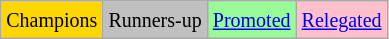<table class="wikitable">
<tr>
<td bgcolor=gold><small>Champions</small></td>
<td bgcolor=silver><small>Runners-up</small></td>
<td bgcolor=PaleGreen><small><a href='#'>Promoted</a></small></td>
<td bgcolor=Pink><small><a href='#'>Relegated</a></small></td>
</tr>
</table>
